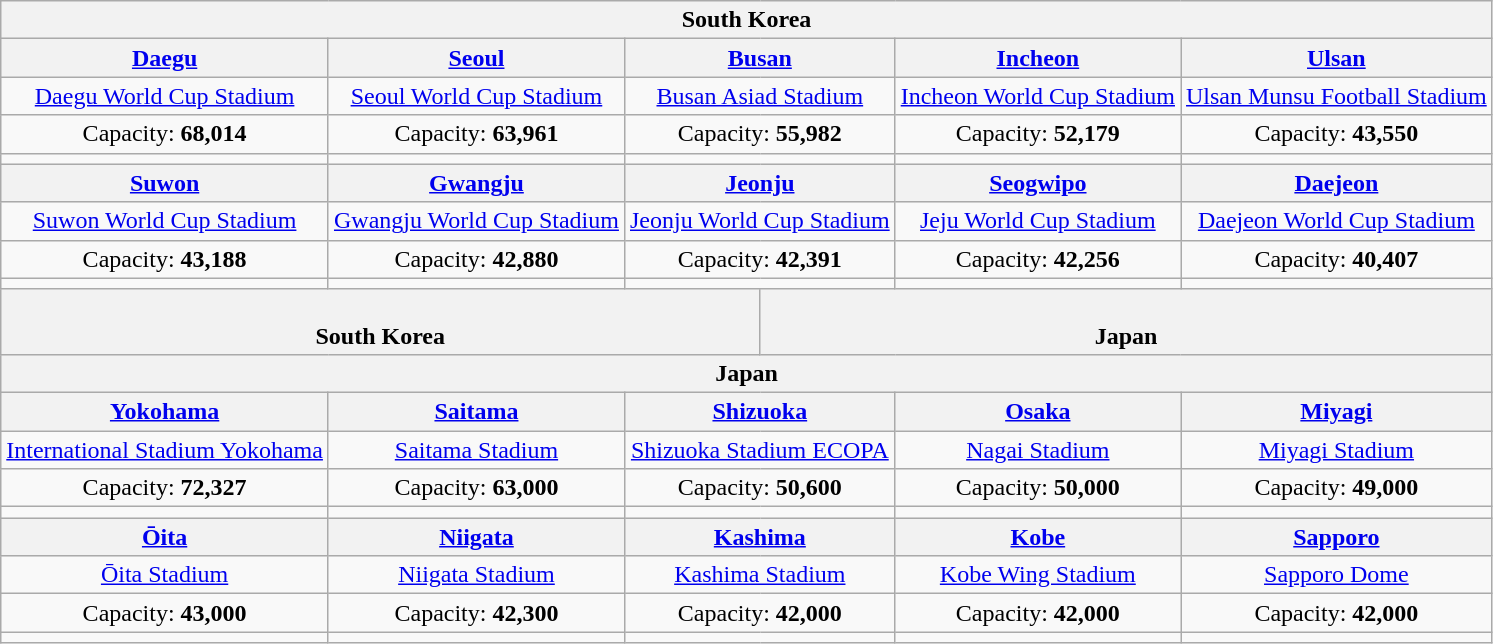<table class="wikitable" style="text-align:center">
<tr>
<th colspan=6> South Korea</th>
</tr>
<tr>
<th><a href='#'>Daegu</a></th>
<th><a href='#'>Seoul</a></th>
<th colspan="2"><a href='#'>Busan</a></th>
<th><a href='#'>Incheon</a></th>
<th><a href='#'>Ulsan</a></th>
</tr>
<tr>
<td><a href='#'>Daegu World Cup Stadium</a></td>
<td><a href='#'>Seoul World Cup Stadium</a></td>
<td colspan="2"><a href='#'>Busan Asiad Stadium</a></td>
<td><a href='#'>Incheon World Cup Stadium</a></td>
<td><a href='#'>Ulsan Munsu Football Stadium</a></td>
</tr>
<tr>
<td>Capacity: <strong>68,014</strong></td>
<td>Capacity: <strong>63,961</strong></td>
<td colspan="2">Capacity: <strong>55,982</strong></td>
<td>Capacity: <strong>52,179</strong></td>
<td>Capacity: <strong>43,550</strong></td>
</tr>
<tr>
<td></td>
<td></td>
<td colspan="2"></td>
<td></td>
<td></td>
</tr>
<tr>
<th><a href='#'>Suwon</a></th>
<th><a href='#'>Gwangju</a></th>
<th colspan="2"><a href='#'>Jeonju</a></th>
<th><a href='#'>Seogwipo</a></th>
<th><a href='#'>Daejeon</a></th>
</tr>
<tr>
<td><a href='#'>Suwon World Cup Stadium</a></td>
<td><a href='#'>Gwangju World Cup Stadium</a></td>
<td colspan="2"><a href='#'>Jeonju World Cup Stadium</a></td>
<td><a href='#'>Jeju World Cup Stadium</a></td>
<td><a href='#'>Daejeon World Cup Stadium</a></td>
</tr>
<tr>
<td>Capacity: <strong>43,188</strong></td>
<td>Capacity: <strong>42,880</strong></td>
<td colspan="2">Capacity: <strong>42,391</strong></td>
<td>Capacity: <strong>42,256</strong></td>
<td>Capacity: <strong>40,407</strong></td>
</tr>
<tr>
<td></td>
<td></td>
<td colspan="2"></td>
<td></td>
<td></td>
</tr>
<tr>
<th colspan="3"><br>South Korea
</th>
<th colspan="3"><br>Japan
</th>
</tr>
<tr>
<th colspan=6> Japan</th>
</tr>
<tr>
<th><a href='#'>Yokohama</a></th>
<th><a href='#'>Saitama</a></th>
<th colspan="2"><a href='#'>Shizuoka</a></th>
<th><a href='#'>Osaka</a></th>
<th><a href='#'>Miyagi</a></th>
</tr>
<tr>
<td><a href='#'>International Stadium Yokohama</a></td>
<td><a href='#'>Saitama Stadium</a></td>
<td colspan="2"><a href='#'>Shizuoka Stadium ECOPA</a></td>
<td><a href='#'>Nagai Stadium</a></td>
<td><a href='#'>Miyagi Stadium</a></td>
</tr>
<tr>
<td>Capacity: <strong>72,327</strong></td>
<td>Capacity: <strong>63,000</strong></td>
<td colspan="2">Capacity: <strong>50,600</strong></td>
<td>Capacity: <strong>50,000</strong></td>
<td>Capacity: <strong>49,000</strong></td>
</tr>
<tr>
<td></td>
<td></td>
<td colspan="2"></td>
<td></td>
<td></td>
</tr>
<tr>
<th><a href='#'>Ōita</a></th>
<th><a href='#'>Niigata</a></th>
<th colspan="2"><a href='#'>Kashima</a></th>
<th><a href='#'>Kobe</a></th>
<th><a href='#'>Sapporo</a></th>
</tr>
<tr>
<td><a href='#'>Ōita Stadium</a></td>
<td><a href='#'>Niigata Stadium</a></td>
<td colspan="2"><a href='#'>Kashima Stadium</a></td>
<td><a href='#'>Kobe Wing Stadium</a></td>
<td><a href='#'>Sapporo Dome</a></td>
</tr>
<tr>
<td>Capacity: <strong>43,000</strong></td>
<td>Capacity: <strong>42,300</strong></td>
<td colspan="2">Capacity: <strong>42,000</strong></td>
<td>Capacity: <strong>42,000</strong></td>
<td>Capacity: <strong>42,000</strong></td>
</tr>
<tr>
<td></td>
<td></td>
<td colspan="2"></td>
<td></td>
<td></td>
</tr>
</table>
